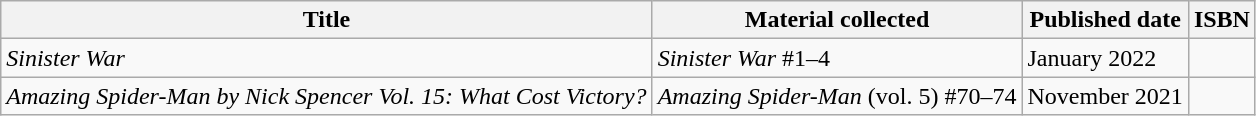<table class="wikitable">
<tr>
<th>Title</th>
<th>Material collected</th>
<th>Published date</th>
<th>ISBN</th>
</tr>
<tr>
<td><em>Sinister War</em></td>
<td><em>Sinister War</em> #1–4</td>
<td>January 2022</td>
<td></td>
</tr>
<tr>
<td><em>Amazing Spider-Man by Nick Spencer Vol. 15: What Cost Victory?</em></td>
<td><em>Amazing Spider-Man</em> (vol. 5) #70–74</td>
<td>November 2021</td>
<td></td>
</tr>
</table>
